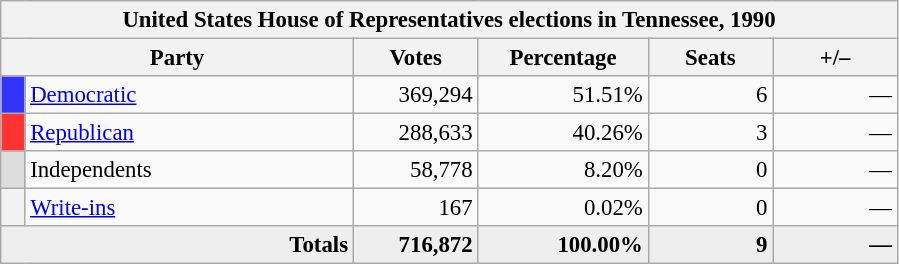<table class="wikitable" style="font-size: 95%;">
<tr>
<th colspan="6">United States House of Representatives elections in Tennessee, 1990</th>
</tr>
<tr>
<th colspan="2" style="width: 15em">Party</th>
<th style="width: 5em">Votes</th>
<th style="width: 7em">Percentage</th>
<th style="width: 5em">Seats</th>
<th style="width: 5em">+/–</th>
</tr>
<tr>
<th style="background-color:#3333FF; width: 3px"></th>
<td style="width: 130px"><a href='#'>Democratic</a></td>
<td align="right">369,294</td>
<td align="right">51.51%</td>
<td align="right">6</td>
<td align="right">—</td>
</tr>
<tr>
<th style="background-color:#FF3333; width: 3px"></th>
<td style="width: 130px"><a href='#'>Republican</a></td>
<td align="right">288,633</td>
<td align="right">40.26%</td>
<td align="right">3</td>
<td align="right">—</td>
</tr>
<tr>
<th style="background-color:#DDDDDD; width: 3px"></th>
<td style="width: 130px">Independents</td>
<td align="right">58,778</td>
<td align="right">8.20%</td>
<td align="right">0</td>
<td align="right">—</td>
</tr>
<tr>
<th></th>
<td><a href='#'>Write-ins</a></td>
<td align="right">167</td>
<td align="right">0.02%</td>
<td align="right">0</td>
<td align="right">—</td>
</tr>
<tr bgcolor="#EEEEEE">
<td colspan="2" align="right"><strong>Totals</strong></td>
<td align="right"><strong>716,872</strong></td>
<td align="right"><strong>100.00%</strong></td>
<td align="right"><strong>9</strong></td>
<td align="right"><strong>—</strong></td>
</tr>
</table>
